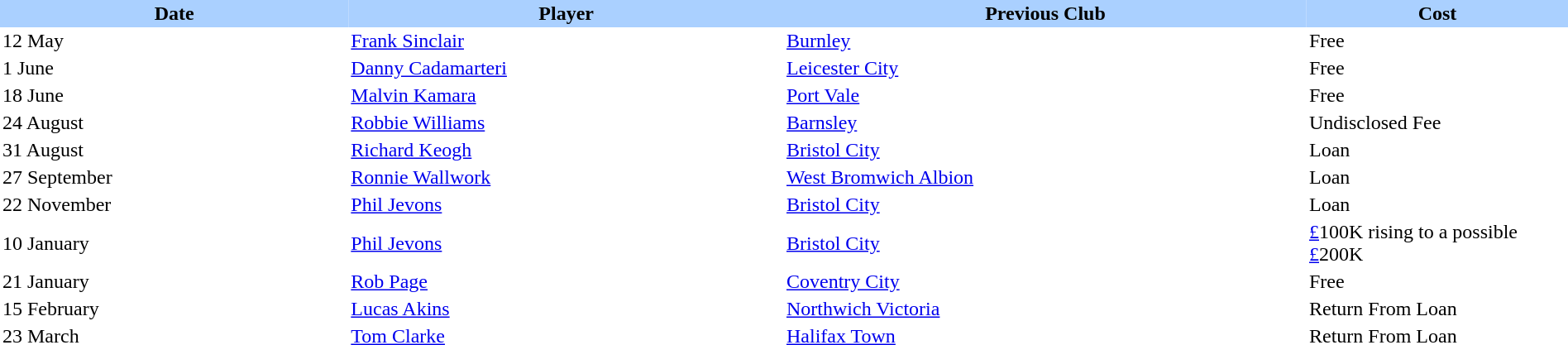<table border="0" cellspacing="0" cellpadding="2">
<tr bgcolor=AAD0FF>
<th width=20%>Date</th>
<th width=25%>Player</th>
<th width=30%>Previous Club</th>
<th width=15%>Cost</th>
</tr>
<tr>
<td>12 May</td>
<td> <a href='#'>Frank Sinclair</a></td>
<td><a href='#'>Burnley</a></td>
<td>Free</td>
</tr>
<tr>
<td>1 June</td>
<td> <a href='#'>Danny Cadamarteri</a></td>
<td><a href='#'>Leicester City</a></td>
<td>Free</td>
</tr>
<tr>
<td>18 June</td>
<td> <a href='#'>Malvin Kamara</a></td>
<td><a href='#'>Port Vale</a></td>
<td>Free</td>
</tr>
<tr>
<td>24 August</td>
<td> <a href='#'>Robbie Williams</a></td>
<td><a href='#'>Barnsley</a></td>
<td>Undisclosed Fee</td>
</tr>
<tr>
<td>31 August</td>
<td> <a href='#'>Richard Keogh</a></td>
<td><a href='#'>Bristol City</a></td>
<td>Loan</td>
</tr>
<tr>
<td>27 September</td>
<td> <a href='#'>Ronnie Wallwork</a></td>
<td><a href='#'>West Bromwich Albion</a></td>
<td>Loan</td>
</tr>
<tr>
<td>22 November</td>
<td> <a href='#'>Phil Jevons</a></td>
<td><a href='#'>Bristol City</a></td>
<td>Loan</td>
</tr>
<tr>
<td>10 January</td>
<td> <a href='#'>Phil Jevons</a></td>
<td><a href='#'>Bristol City</a></td>
<td><a href='#'>£</a>100K rising to a possible <a href='#'>£</a>200K</td>
</tr>
<tr>
<td>21 January</td>
<td> <a href='#'>Rob Page</a></td>
<td><a href='#'>Coventry City</a></td>
<td>Free</td>
</tr>
<tr>
<td>15 February</td>
<td> <a href='#'>Lucas Akins</a></td>
<td><a href='#'>Northwich Victoria</a></td>
<td>Return From Loan</td>
</tr>
<tr>
<td>23 March</td>
<td> <a href='#'>Tom Clarke</a></td>
<td><a href='#'>Halifax Town</a></td>
<td>Return From Loan</td>
</tr>
</table>
